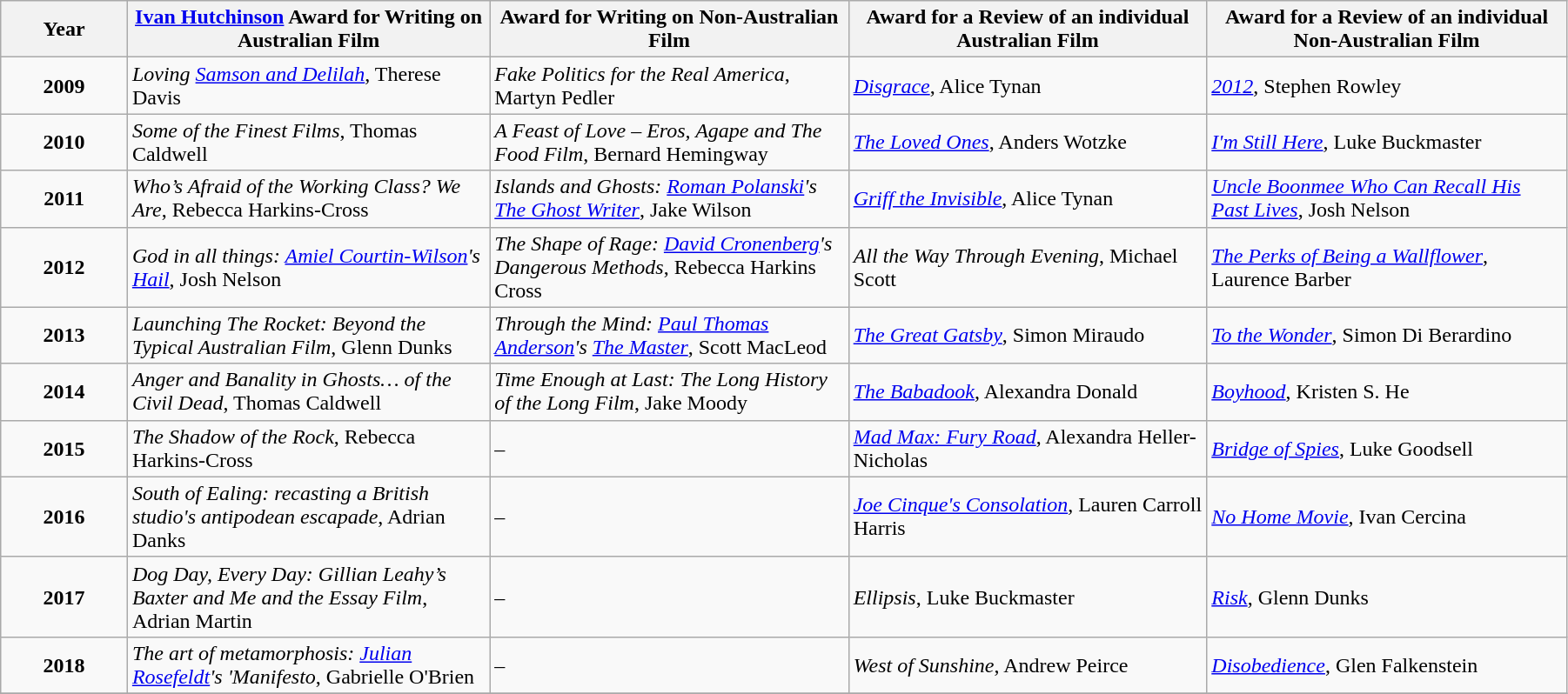<table class="wikitable" width="95%" cellpadding="5">
<tr>
<th width="100">Year</th>
<th width="300"><a href='#'>Ivan Hutchinson</a> Award for Writing on Australian Film</th>
<th width="300">Award for Writing on Non-Australian Film</th>
<th width="300">Award for a Review of an individual Australian Film</th>
<th width="300">Award for a Review of an individual Non-Australian Film</th>
</tr>
<tr>
<td style="text-align:center;"><strong>2009</strong></td>
<td><em>Loving <a href='#'>Samson and Delilah</a></em>, Therese Davis</td>
<td><em>Fake Politics for the Real America</em>, Martyn Pedler</td>
<td><em><a href='#'>Disgrace</a></em>, Alice Tynan</td>
<td><em><a href='#'>2012</a></em>, Stephen Rowley</td>
</tr>
<tr>
<td style="text-align:center;"><strong>2010</strong></td>
<td><em>Some of the Finest Films</em>, Thomas Caldwell</td>
<td><em>A Feast of Love – Eros, Agape and The Food Film</em>, Bernard Hemingway</td>
<td><em><a href='#'>The Loved Ones</a></em>, Anders Wotzke</td>
<td><em><a href='#'>I'm Still Here</a></em>, Luke Buckmaster</td>
</tr>
<tr>
<td style="text-align:center;"><strong>2011</strong></td>
<td><em>Who’s Afraid of the Working Class? We Are</em>, Rebecca Harkins-Cross</td>
<td><em>Islands and Ghosts: <a href='#'>Roman Polanski</a>'s <a href='#'>The Ghost Writer</a></em>, Jake Wilson</td>
<td><em><a href='#'>Griff the Invisible</a></em>, Alice Tynan</td>
<td><em><a href='#'>Uncle Boonmee Who Can Recall His Past Lives</a></em>, Josh Nelson</td>
</tr>
<tr>
<td style="text-align:center;"><strong>2012</strong></td>
<td><em>God in all things: <a href='#'>Amiel Courtin-Wilson</a>'s <a href='#'>Hail</a></em>, Josh Nelson</td>
<td><em>The Shape of Rage: <a href='#'>David Cronenberg</a>'s Dangerous Methods</em>, Rebecca Harkins Cross</td>
<td><em>All the Way Through Evening</em>, Michael Scott</td>
<td><em><a href='#'>The Perks of Being a Wallflower</a></em>, Laurence Barber</td>
</tr>
<tr>
<td style="text-align:center;"><strong>2013</strong></td>
<td><em>Launching The Rocket: Beyond the Typical Australian Film</em>, Glenn Dunks</td>
<td><em>Through the Mind: <a href='#'>Paul Thomas Anderson</a>'s <a href='#'>The Master</a></em>, Scott MacLeod</td>
<td><em><a href='#'>The Great Gatsby</a></em>, Simon Miraudo</td>
<td><em><a href='#'>To the Wonder</a></em>, Simon Di Berardino</td>
</tr>
<tr>
<td style="text-align:center;"><strong>2014</strong></td>
<td><em>Anger and Banality in Ghosts… of the Civil Dead</em>, Thomas Caldwell</td>
<td><em>Time Enough at Last: The Long History of the Long Film</em>, Jake Moody</td>
<td><em><a href='#'>The Babadook</a></em>, Alexandra Donald</td>
<td><em><a href='#'>Boyhood</a></em>, Kristen S. He</td>
</tr>
<tr>
<td style="text-align:center;"><strong>2015</strong></td>
<td><em>The Shadow of the Rock</em>, Rebecca Harkins-Cross</td>
<td>–</td>
<td><em><a href='#'>Mad Max: Fury Road</a></em>, Alexandra Heller-Nicholas</td>
<td><em><a href='#'>Bridge of Spies</a></em>, Luke Goodsell</td>
</tr>
<tr>
<td style="text-align:center;"><strong>2016</strong></td>
<td><em>South of Ealing: recasting a British studio's antipodean escapade</em>, Adrian Danks</td>
<td>–</td>
<td><em><a href='#'>Joe Cinque's Consolation</a></em>, Lauren Carroll Harris</td>
<td><em><a href='#'>No Home Movie</a></em>, Ivan Cercina</td>
</tr>
<tr>
<td style="text-align:center;"><strong>2017</strong></td>
<td><em>Dog Day, Every Day: Gillian Leahy’s Baxter and Me and the Essay Film</em>, Adrian Martin</td>
<td>–</td>
<td><em>Ellipsis</em>, Luke Buckmaster</td>
<td><em><a href='#'>Risk</a></em>, Glenn Dunks</td>
</tr>
<tr>
<td style="text-align:center;"><strong>2018</strong></td>
<td><em>The art of metamorphosis: <a href='#'>Julian Rosefeldt</a>'s 'Manifesto</em>, Gabrielle O'Brien</td>
<td>–</td>
<td><em>West of Sunshine</em>, Andrew Peirce</td>
<td><em><a href='#'>Disobedience</a></em>, Glen Falkenstein</td>
</tr>
<tr>
</tr>
</table>
